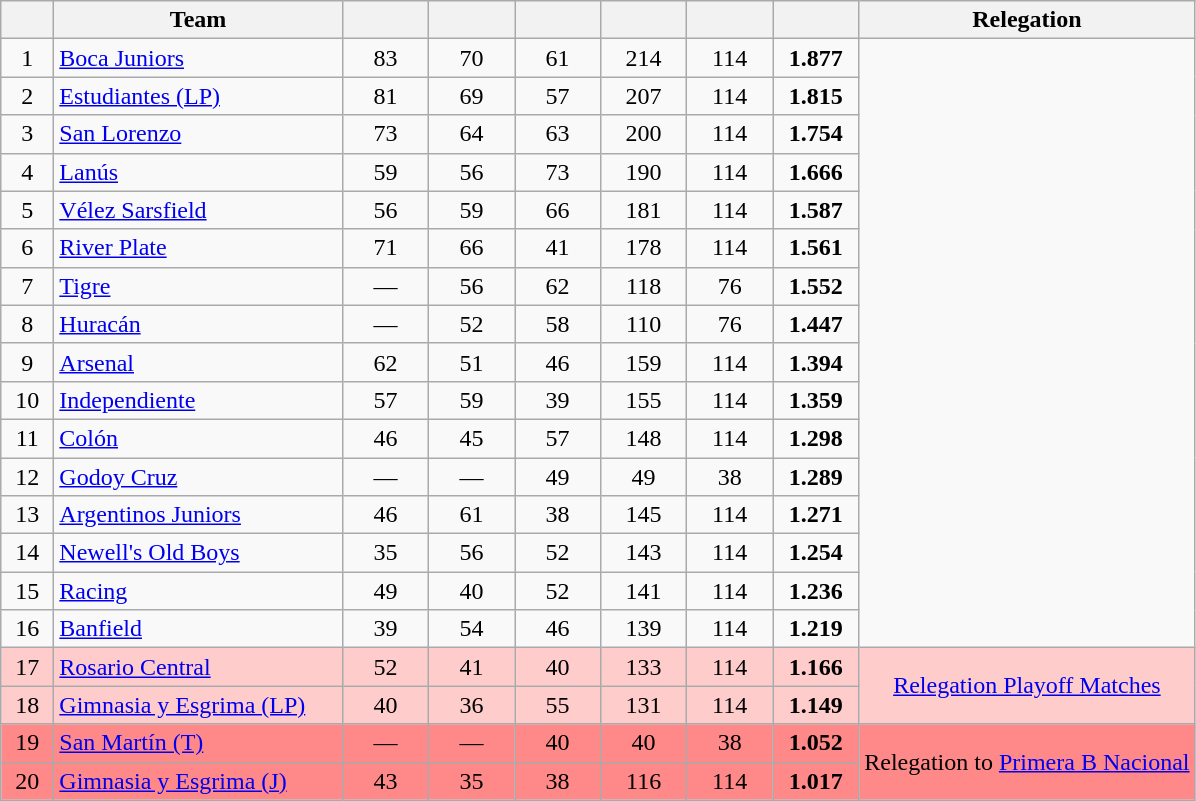<table class="wikitable" style="text-align: center;">
<tr>
<th width=28><br></th>
<th width=185>Team</th>
<th width=50></th>
<th width=50></th>
<th width=50></th>
<th width=50></th>
<th width=50></th>
<th width=50><br></th>
<th>Relegation</th>
</tr>
<tr>
<td>1</td>
<td align="left"><a href='#'>Boca Juniors</a></td>
<td>83</td>
<td>70</td>
<td>61</td>
<td>214</td>
<td>114</td>
<td><strong>1.877</strong></td>
</tr>
<tr>
<td>2</td>
<td align="left"><a href='#'>Estudiantes (LP)</a></td>
<td>81</td>
<td>69</td>
<td>57</td>
<td>207</td>
<td>114</td>
<td><strong>1.815</strong></td>
</tr>
<tr>
<td>3</td>
<td align="left"><a href='#'>San Lorenzo</a></td>
<td>73</td>
<td>64</td>
<td>63</td>
<td>200</td>
<td>114</td>
<td><strong>1.754</strong></td>
</tr>
<tr>
<td>4</td>
<td align="left"><a href='#'>Lanús</a></td>
<td>59</td>
<td>56</td>
<td>73</td>
<td>190</td>
<td>114</td>
<td><strong>1.666</strong></td>
</tr>
<tr>
<td>5</td>
<td align="left"><a href='#'>Vélez Sarsfield</a></td>
<td>56</td>
<td>59</td>
<td>66</td>
<td>181</td>
<td>114</td>
<td><strong>1.587</strong></td>
</tr>
<tr>
<td>6</td>
<td align="left"><a href='#'>River Plate</a></td>
<td>71</td>
<td>66</td>
<td>41</td>
<td>178</td>
<td>114</td>
<td><strong>1.561</strong></td>
</tr>
<tr>
<td>7</td>
<td align="left"><a href='#'>Tigre</a></td>
<td>—</td>
<td>56</td>
<td>62</td>
<td>118</td>
<td>76</td>
<td><strong>1.552</strong></td>
</tr>
<tr>
<td>8</td>
<td align="left"><a href='#'>Huracán</a></td>
<td>—</td>
<td>52</td>
<td>58</td>
<td>110</td>
<td>76</td>
<td><strong>1.447</strong></td>
</tr>
<tr>
<td>9</td>
<td align="left"><a href='#'>Arsenal</a></td>
<td>62</td>
<td>51</td>
<td>46</td>
<td>159</td>
<td>114</td>
<td><strong>1.394</strong></td>
</tr>
<tr>
<td>10</td>
<td align="left"><a href='#'>Independiente</a></td>
<td>57</td>
<td>59</td>
<td>39</td>
<td>155</td>
<td>114</td>
<td><strong>1.359</strong></td>
</tr>
<tr>
<td>11</td>
<td align="left"><a href='#'>Colón</a></td>
<td>46</td>
<td>45</td>
<td>57</td>
<td>148</td>
<td>114</td>
<td><strong>1.298</strong></td>
</tr>
<tr>
<td>12</td>
<td align="left"><a href='#'>Godoy Cruz</a></td>
<td>—</td>
<td>—</td>
<td>49</td>
<td>49</td>
<td>38</td>
<td><strong>1.289</strong></td>
</tr>
<tr>
<td>13</td>
<td align="left"><a href='#'>Argentinos Juniors</a></td>
<td>46</td>
<td>61</td>
<td>38</td>
<td>145</td>
<td>114</td>
<td><strong>1.271</strong></td>
</tr>
<tr>
<td>14</td>
<td align="left"><a href='#'>Newell's Old Boys</a></td>
<td>35</td>
<td>56</td>
<td>52</td>
<td>143</td>
<td>114</td>
<td><strong>1.254</strong></td>
</tr>
<tr>
<td>15</td>
<td align="left"><a href='#'>Racing</a></td>
<td>49</td>
<td>40</td>
<td>52</td>
<td>141</td>
<td>114</td>
<td><strong>1.236</strong></td>
</tr>
<tr>
<td>16</td>
<td align="left"><a href='#'>Banfield</a></td>
<td>39</td>
<td>54</td>
<td>46</td>
<td>139</td>
<td>114</td>
<td><strong>1.219</strong></td>
</tr>
<tr bgcolor=#FFCCCC>
<td>17</td>
<td align="left"><a href='#'>Rosario Central</a></td>
<td>52</td>
<td>41</td>
<td>40</td>
<td>133</td>
<td>114</td>
<td><strong>1.166</strong></td>
<td rowspan=2><a href='#'>Relegation Playoff Matches</a></td>
</tr>
<tr bgcolor=#FFCCCC>
<td>18</td>
<td align="left"><a href='#'>Gimnasia y Esgrima (LP)</a></td>
<td>40</td>
<td>36</td>
<td>55</td>
<td>131</td>
<td>114</td>
<td><strong>1.149</strong></td>
</tr>
<tr bgcolor=#FF8888>
<td>19</td>
<td align="left"><a href='#'>San Martín (T)</a></td>
<td>—</td>
<td>—</td>
<td>40</td>
<td>40</td>
<td>38</td>
<td><strong>1.052</strong></td>
<td rowspan=2>Relegation to <a href='#'>Primera B Nacional</a></td>
</tr>
<tr bgcolor=#FF8888>
<td>20</td>
<td align="left"><a href='#'>Gimnasia y Esgrima (J)</a></td>
<td>43</td>
<td>35</td>
<td>38</td>
<td>116</td>
<td>114</td>
<td><strong>1.017</strong></td>
</tr>
</table>
